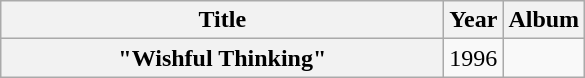<table class="wikitable plainrowheaders" style=text-align:center;>
<tr>
<th style="width:18em;">Title</th>
<th>Year</th>
<th>Album</th>
</tr>
<tr>
<th scope="row" align="left">"Wishful Thinking"</th>
<td>1996</td>
<td></td>
</tr>
</table>
